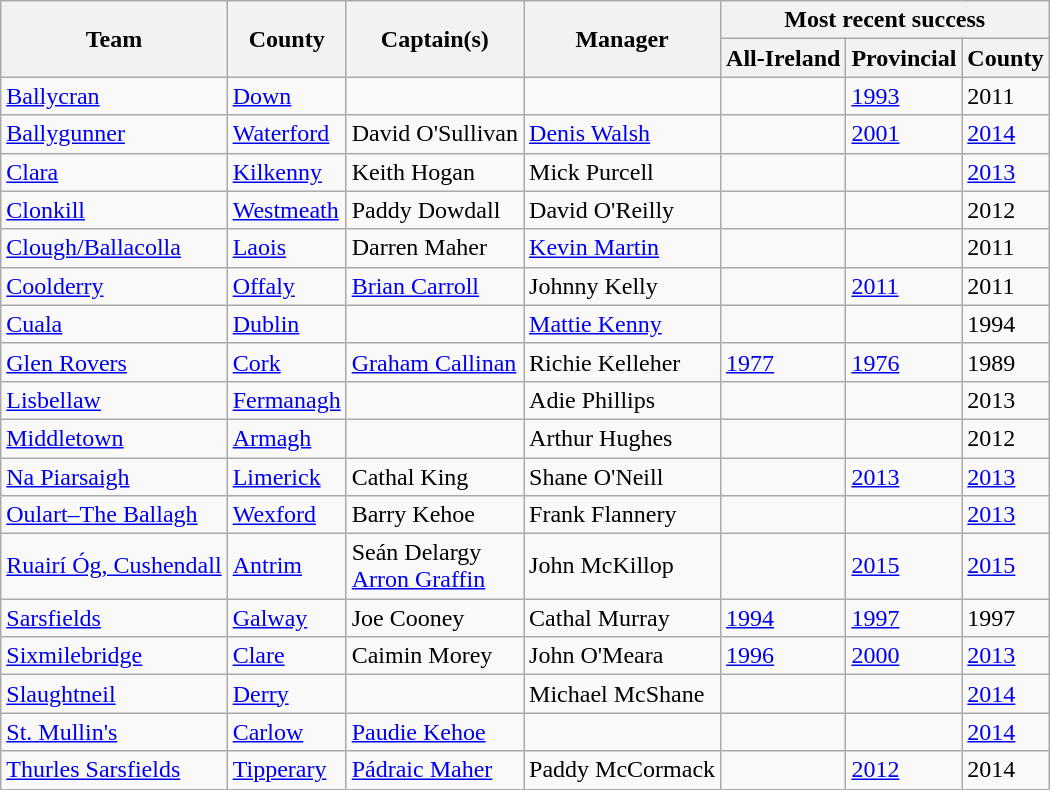<table class="wikitable sortable">
<tr>
<th rowspan="2">Team</th>
<th rowspan="2">County</th>
<th rowspan="2">Captain(s)</th>
<th rowspan="2">Manager</th>
<th colspan="3">Most recent success</th>
</tr>
<tr>
<th>All-Ireland</th>
<th>Provincial</th>
<th>County</th>
</tr>
<tr>
<td><a href='#'>Ballycran</a></td>
<td><a href='#'>Down</a></td>
<td></td>
<td></td>
<td></td>
<td><a href='#'>1993</a></td>
<td>2011</td>
</tr>
<tr>
<td><a href='#'>Ballygunner</a></td>
<td><a href='#'>Waterford</a></td>
<td>David O'Sullivan</td>
<td><a href='#'>Denis Walsh</a></td>
<td></td>
<td><a href='#'>2001</a></td>
<td><a href='#'>2014</a></td>
</tr>
<tr>
<td><a href='#'>Clara</a></td>
<td><a href='#'>Kilkenny</a></td>
<td>Keith Hogan</td>
<td>Mick Purcell</td>
<td></td>
<td></td>
<td><a href='#'>2013</a></td>
</tr>
<tr>
<td><a href='#'>Clonkill</a></td>
<td><a href='#'>Westmeath</a></td>
<td>Paddy Dowdall</td>
<td>David O'Reilly</td>
<td></td>
<td></td>
<td>2012</td>
</tr>
<tr>
<td><a href='#'>Clough/Ballacolla</a></td>
<td><a href='#'>Laois</a></td>
<td>Darren Maher</td>
<td><a href='#'>Kevin Martin</a></td>
<td></td>
<td></td>
<td>2011</td>
</tr>
<tr>
<td><a href='#'>Coolderry</a></td>
<td><a href='#'>Offaly</a></td>
<td><a href='#'>Brian Carroll</a></td>
<td>Johnny Kelly</td>
<td></td>
<td><a href='#'>2011</a></td>
<td>2011</td>
</tr>
<tr>
<td><a href='#'>Cuala</a></td>
<td><a href='#'>Dublin</a></td>
<td></td>
<td><a href='#'>Mattie Kenny</a></td>
<td></td>
<td></td>
<td>1994</td>
</tr>
<tr>
<td><a href='#'>Glen Rovers</a></td>
<td><a href='#'>Cork</a></td>
<td><a href='#'>Graham Callinan</a></td>
<td>Richie Kelleher</td>
<td><a href='#'>1977</a></td>
<td><a href='#'>1976</a></td>
<td>1989</td>
</tr>
<tr>
<td><a href='#'>Lisbellaw</a></td>
<td><a href='#'>Fermanagh</a></td>
<td></td>
<td>Adie Phillips</td>
<td></td>
<td></td>
<td>2013</td>
</tr>
<tr>
<td><a href='#'>Middletown</a></td>
<td><a href='#'>Armagh</a></td>
<td></td>
<td>Arthur Hughes</td>
<td></td>
<td></td>
<td>2012</td>
</tr>
<tr>
<td><a href='#'>Na Piarsaigh</a></td>
<td><a href='#'>Limerick</a></td>
<td>Cathal King</td>
<td>Shane O'Neill</td>
<td></td>
<td><a href='#'>2013</a></td>
<td><a href='#'>2013</a></td>
</tr>
<tr>
<td><a href='#'>Oulart–The Ballagh</a></td>
<td><a href='#'>Wexford</a></td>
<td>Barry Kehoe</td>
<td>Frank Flannery</td>
<td></td>
<td></td>
<td><a href='#'>2013</a></td>
</tr>
<tr>
<td><a href='#'>Ruairí Óg, Cushendall</a></td>
<td><a href='#'>Antrim</a></td>
<td>Seán Delargy<br><a href='#'>Arron Graffin</a></td>
<td>John McKillop</td>
<td></td>
<td><a href='#'>2015</a></td>
<td><a href='#'>2015</a></td>
</tr>
<tr>
<td><a href='#'>Sarsfields</a></td>
<td><a href='#'>Galway</a></td>
<td>Joe Cooney</td>
<td>Cathal Murray</td>
<td><a href='#'>1994</a></td>
<td><a href='#'>1997</a></td>
<td>1997</td>
</tr>
<tr>
<td><a href='#'>Sixmilebridge</a></td>
<td><a href='#'>Clare</a></td>
<td>Caimin Morey</td>
<td>John O'Meara</td>
<td><a href='#'>1996</a></td>
<td><a href='#'>2000</a></td>
<td><a href='#'>2013</a></td>
</tr>
<tr>
<td><a href='#'>Slaughtneil</a></td>
<td><a href='#'>Derry</a></td>
<td></td>
<td>Michael McShane</td>
<td></td>
<td></td>
<td><a href='#'>2014</a></td>
</tr>
<tr>
<td><a href='#'>St. Mullin's</a></td>
<td><a href='#'>Carlow</a></td>
<td><a href='#'>Paudie Kehoe</a></td>
<td></td>
<td></td>
<td></td>
<td><a href='#'>2014</a></td>
</tr>
<tr>
<td><a href='#'>Thurles Sarsfields</a></td>
<td><a href='#'>Tipperary</a></td>
<td><a href='#'>Pádraic Maher</a></td>
<td>Paddy McCormack</td>
<td></td>
<td><a href='#'>2012</a></td>
<td>2014</td>
</tr>
</table>
